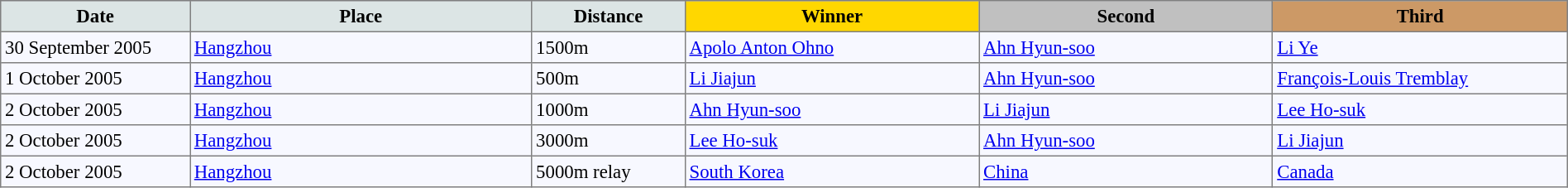<table bgcolor="#f7f8ff" cellpadding="3" cellspacing="0" border="1" style="font-size: 95%; border: gray solid 1px; border-collapse: collapse;">
<tr bgcolor="#CCCCCC">
<td align="center" bgcolor="#DCE5E5" width="150"><strong>Date</strong></td>
<td align="center" bgcolor="#DCE5E5" width="280"><strong>Place</strong></td>
<td align="center" bgcolor="#DCE5E5" width="120"><strong>Distance</strong></td>
<td align="center" bgcolor="gold" width="240"><strong>Winner</strong></td>
<td align="center" bgcolor="silver" width="240"><strong>Second</strong></td>
<td align="center" bgcolor="CC9966" width="240"><strong>Third</strong></td>
</tr>
<tr align="left">
<td>30 September 2005</td>
<td> <a href='#'>Hangzhou</a></td>
<td>1500m</td>
<td> <a href='#'>Apolo Anton Ohno</a></td>
<td> <a href='#'>Ahn Hyun-soo</a></td>
<td> <a href='#'>Li Ye</a></td>
</tr>
<tr align="left">
<td>1 October 2005</td>
<td> <a href='#'>Hangzhou</a></td>
<td>500m</td>
<td> <a href='#'>Li Jiajun</a></td>
<td> <a href='#'>Ahn Hyun-soo</a></td>
<td> <a href='#'>François-Louis Tremblay</a></td>
</tr>
<tr align="left">
<td>2 October 2005</td>
<td> <a href='#'>Hangzhou</a></td>
<td>1000m</td>
<td> <a href='#'>Ahn Hyun-soo</a></td>
<td> <a href='#'>Li Jiajun</a></td>
<td> <a href='#'>Lee Ho-suk</a></td>
</tr>
<tr align="left">
<td>2 October 2005</td>
<td> <a href='#'>Hangzhou</a></td>
<td>3000m</td>
<td> <a href='#'>Lee Ho-suk</a></td>
<td> <a href='#'>Ahn Hyun-soo</a></td>
<td> <a href='#'>Li Jiajun</a></td>
</tr>
<tr align="left">
<td>2 October 2005</td>
<td> <a href='#'>Hangzhou</a></td>
<td>5000m relay</td>
<td> <a href='#'>South Korea</a></td>
<td> <a href='#'>China</a></td>
<td> <a href='#'>Canada</a></td>
</tr>
</table>
